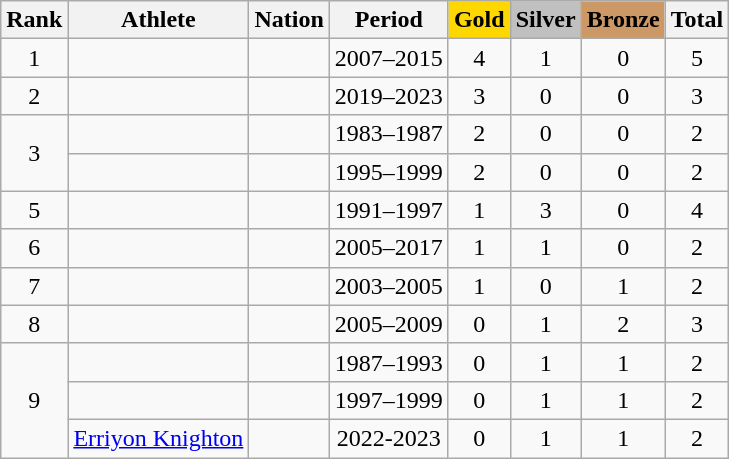<table class="wikitable sortable" style="text-align:center">
<tr>
<th>Rank</th>
<th>Athlete</th>
<th>Nation</th>
<th>Period</th>
<th style="background-color:gold">Gold</th>
<th style="background-color:silver">Silver</th>
<th style="background-color:#cc9966">Bronze</th>
<th>Total</th>
</tr>
<tr>
<td>1</td>
<td align=left></td>
<td align=left></td>
<td>2007–2015</td>
<td>4</td>
<td>1</td>
<td>0</td>
<td>5</td>
</tr>
<tr>
<td>2</td>
<td align="left"></td>
<td align="left"></td>
<td>2019–2023</td>
<td>3</td>
<td>0</td>
<td>0</td>
<td>3</td>
</tr>
<tr>
<td rowspan="2">3</td>
<td align="left"></td>
<td align="left"></td>
<td>1983–1987</td>
<td>2</td>
<td>0</td>
<td>0</td>
<td>2</td>
</tr>
<tr>
<td align="left"></td>
<td align="left"></td>
<td>1995–1999</td>
<td>2</td>
<td>0</td>
<td>0</td>
<td>2</td>
</tr>
<tr>
<td>5</td>
<td align=left></td>
<td align=left></td>
<td>1991–1997</td>
<td>1</td>
<td>3</td>
<td>0</td>
<td>4</td>
</tr>
<tr>
<td>6</td>
<td align=left></td>
<td align=left></td>
<td>2005–2017</td>
<td>1</td>
<td>1</td>
<td>0</td>
<td>2</td>
</tr>
<tr>
<td>7</td>
<td align=left></td>
<td align=left></td>
<td>2003–2005</td>
<td>1</td>
<td>0</td>
<td>1</td>
<td>2</td>
</tr>
<tr>
<td>8</td>
<td align=left></td>
<td align=left></td>
<td>2005–2009</td>
<td>0</td>
<td>1</td>
<td>2</td>
<td>3</td>
</tr>
<tr>
<td rowspan="3">9</td>
<td align="left"></td>
<td align=left></td>
<td>1987–1993</td>
<td>0</td>
<td>1</td>
<td>1</td>
<td>2</td>
</tr>
<tr>
<td align="left"></td>
<td align=left></td>
<td>1997–1999</td>
<td>0</td>
<td>1</td>
<td>1</td>
<td>2</td>
</tr>
<tr>
<td align=left><a href='#'>Erriyon Knighton</a></td>
<td></td>
<td>2022-2023</td>
<td>0</td>
<td>1</td>
<td>1</td>
<td>2</td>
</tr>
</table>
